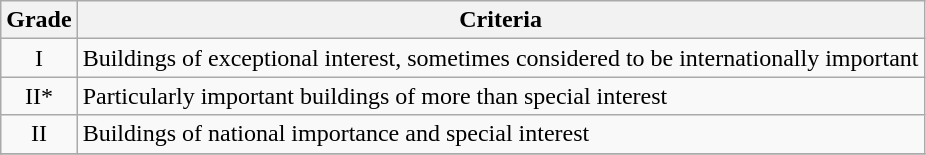<table class="wikitable" border="1">
<tr>
<th>Grade</th>
<th>Criteria</th>
</tr>
<tr>
<td align="center" >I</td>
<td>Buildings of exceptional interest, sometimes considered to be internationally important</td>
</tr>
<tr>
<td align="center" >II*</td>
<td>Particularly important buildings of more than special interest</td>
</tr>
<tr>
<td align="center" >II</td>
<td>Buildings of national importance and special interest</td>
</tr>
<tr>
</tr>
</table>
